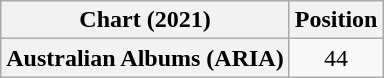<table class="wikitable plainrowheaders" style="text-align:center">
<tr>
<th scope="col">Chart (2021)</th>
<th scope="col">Position</th>
</tr>
<tr>
<th scope="row">Australian Albums (ARIA)</th>
<td>44</td>
</tr>
</table>
